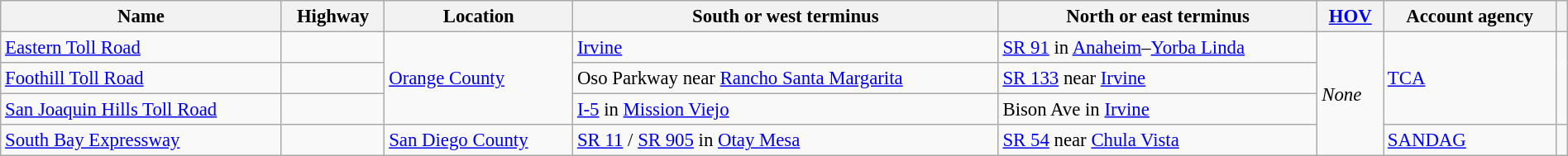<table class="wikitable" style="font-size:95%" width=100%>
<tr>
<th>Name</th>
<th>Highway</th>
<th>Location</th>
<th>South or west terminus</th>
<th>North or east terminus</th>
<th><a href='#'>HOV</a></th>
<th>Account agency</th>
<th></th>
</tr>
<tr>
<td><a href='#'>Eastern Toll Road</a></td>
<td></td>
<td rowspan="3"><a href='#'>Orange County</a></td>
<td><a href='#'>Irvine</a></td>
<td><a href='#'>SR 91</a> in <a href='#'>Anaheim</a>–<a href='#'>Yorba Linda</a></td>
<td rowspan="4"><em>None</em></td>
<td rowspan="3"><a href='#'>TCA</a></td>
<td rowspan="3"></td>
</tr>
<tr>
<td><a href='#'>Foothill Toll Road</a></td>
<td></td>
<td>Oso Parkway near <a href='#'>Rancho Santa Margarita</a></td>
<td><a href='#'>SR 133</a> near <a href='#'>Irvine</a></td>
</tr>
<tr>
<td><a href='#'>San Joaquin Hills Toll Road</a></td>
<td></td>
<td><a href='#'>I-5</a> in <a href='#'>Mission Viejo</a></td>
<td>Bison Ave in <a href='#'>Irvine</a></td>
</tr>
<tr>
<td><a href='#'>South Bay Expressway</a></td>
<td></td>
<td><a href='#'>San Diego County</a></td>
<td><a href='#'>SR 11</a> / <a href='#'>SR 905</a> in <a href='#'>Otay Mesa</a></td>
<td><a href='#'>SR 54</a> near <a href='#'>Chula Vista</a></td>
<td><a href='#'>SANDAG</a></td>
<td></td>
</tr>
</table>
